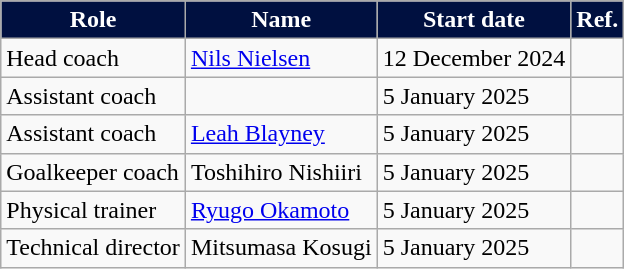<table class="wikitable">
<tr>
<th style="background:#001040;color:white">Role</th>
<th style="background:#001040;color:white">Name</th>
<th style="background:#001040;color:white">Start date</th>
<th style="background:#001040;color:white">Ref.</th>
</tr>
<tr>
<td>Head coach</td>
<td> <a href='#'>Nils Nielsen</a></td>
<td>12 December 2024</td>
<td></td>
</tr>
<tr>
<td>Assistant coach</td>
<td> </td>
<td>5 January 2025</td>
<td></td>
</tr>
<tr>
<td>Assistant coach</td>
<td> <a href='#'>Leah Blayney</a></td>
<td>5 January 2025</td>
<td></td>
</tr>
<tr>
<td>Goalkeeper coach</td>
<td> Toshihiro Nishiiri</td>
<td>5 January 2025</td>
<td></td>
</tr>
<tr>
<td>Physical trainer</td>
<td> <a href='#'>Ryugo Okamoto</a></td>
<td>5 January 2025</td>
<td></td>
</tr>
<tr>
<td>Technical director</td>
<td> Mitsumasa Kosugi</td>
<td>5 January 2025</td>
<td></td>
</tr>
</table>
